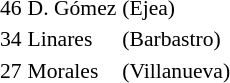<table style="font-size: 90%; border-collapse:collapse" border=0 cellspacing=0 cellpadding=2>
<tr bgcolor=#DCDCDC>
</tr>
<tr>
<td>46</td>
<td>D. Gómez</td>
<td>(Ejea)</td>
</tr>
<tr>
<td>34</td>
<td>Linares</td>
<td>(Barbastro)</td>
</tr>
<tr>
<td>27</td>
<td>Morales</td>
<td>(Villanueva)</td>
</tr>
</table>
